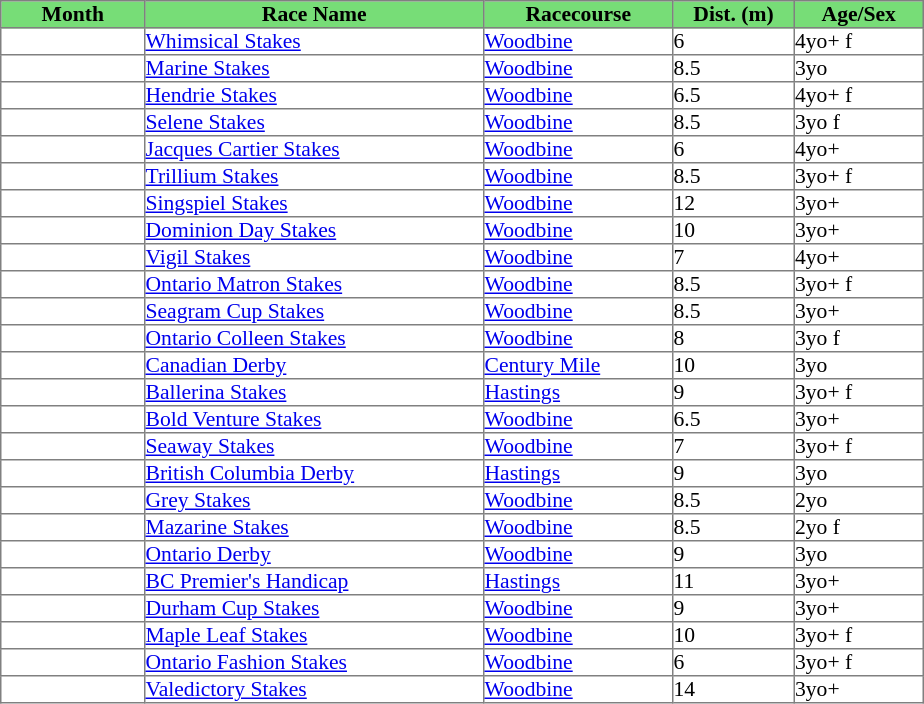<table class = "sortable" | border="1" cellpadding="0" style="border-collapse: collapse; font-size:90%">
<tr bgcolor="#77dd77" align="center">
<th>Month</th>
<th>Race Name</th>
<th>Racecourse</th>
<th>Dist. (m)</th>
<th>Age/Sex</th>
</tr>
<tr>
<td width=95px></td>
<td width=225px><a href='#'>Whimsical Stakes</a></td>
<td width=125px><a href='#'>Woodbine</a></td>
<td width=80px>6</td>
<td width=85px>4yo+ f</td>
</tr>
<tr>
<td></td>
<td><a href='#'>Marine Stakes</a></td>
<td><a href='#'>Woodbine</a></td>
<td>8.5</td>
<td>3yo</td>
</tr>
<tr>
<td></td>
<td><a href='#'>Hendrie Stakes</a></td>
<td><a href='#'>Woodbine</a></td>
<td>6.5</td>
<td>4yo+ f</td>
</tr>
<tr>
<td></td>
<td><a href='#'>Selene Stakes</a></td>
<td><a href='#'>Woodbine</a></td>
<td>8.5</td>
<td>3yo f</td>
</tr>
<tr>
<td></td>
<td><a href='#'>Jacques Cartier Stakes</a></td>
<td><a href='#'>Woodbine</a></td>
<td>6</td>
<td>4yo+</td>
</tr>
<tr>
<td></td>
<td><a href='#'>Trillium Stakes</a></td>
<td><a href='#'>Woodbine</a></td>
<td>8.5</td>
<td>3yo+ f</td>
</tr>
<tr>
<td></td>
<td><a href='#'>Singspiel Stakes</a></td>
<td><a href='#'>Woodbine</a></td>
<td>12</td>
<td>3yo+</td>
</tr>
<tr>
<td></td>
<td><a href='#'>Dominion Day Stakes</a></td>
<td><a href='#'>Woodbine</a></td>
<td>10</td>
<td>3yo+</td>
</tr>
<tr>
<td></td>
<td><a href='#'>Vigil Stakes</a></td>
<td><a href='#'>Woodbine</a></td>
<td>7</td>
<td>4yo+</td>
</tr>
<tr>
<td></td>
<td><a href='#'>Ontario Matron Stakes</a></td>
<td><a href='#'>Woodbine</a></td>
<td>8.5</td>
<td>3yo+ f</td>
</tr>
<tr>
<td></td>
<td><a href='#'>Seagram Cup Stakes</a></td>
<td><a href='#'>Woodbine</a></td>
<td>8.5</td>
<td>3yo+</td>
</tr>
<tr>
<td></td>
<td><a href='#'>Ontario Colleen Stakes</a></td>
<td><a href='#'>Woodbine</a></td>
<td>8</td>
<td>3yo f</td>
</tr>
<tr>
<td></td>
<td><a href='#'>Canadian Derby</a></td>
<td><a href='#'>Century Mile</a></td>
<td>10</td>
<td>3yo</td>
</tr>
<tr>
<td></td>
<td><a href='#'>Ballerina Stakes</a></td>
<td><a href='#'>Hastings</a></td>
<td>9</td>
<td>3yo+ f</td>
</tr>
<tr>
<td></td>
<td><a href='#'>Bold Venture Stakes</a></td>
<td><a href='#'>Woodbine</a></td>
<td>6.5</td>
<td>3yo+</td>
</tr>
<tr>
<td></td>
<td><a href='#'>Seaway Stakes</a></td>
<td><a href='#'>Woodbine</a></td>
<td>7</td>
<td>3yo+ f</td>
</tr>
<tr>
<td></td>
<td><a href='#'>British Columbia Derby</a></td>
<td><a href='#'>Hastings</a></td>
<td>9</td>
<td>3yo</td>
</tr>
<tr>
<td></td>
<td><a href='#'>Grey Stakes</a></td>
<td><a href='#'>Woodbine</a></td>
<td>8.5</td>
<td>2yo</td>
</tr>
<tr>
<td></td>
<td><a href='#'>Mazarine Stakes</a></td>
<td><a href='#'>Woodbine</a></td>
<td>8.5</td>
<td>2yo f</td>
</tr>
<tr>
<td></td>
<td><a href='#'>Ontario Derby</a></td>
<td><a href='#'>Woodbine</a></td>
<td>9</td>
<td>3yo</td>
</tr>
<tr>
<td></td>
<td><a href='#'>BC Premier's Handicap</a></td>
<td><a href='#'>Hastings</a></td>
<td>11</td>
<td>3yo+</td>
</tr>
<tr>
<td></td>
<td><a href='#'>Durham Cup Stakes</a></td>
<td><a href='#'>Woodbine</a></td>
<td>9</td>
<td>3yo+</td>
</tr>
<tr>
<td></td>
<td><a href='#'>Maple Leaf Stakes</a></td>
<td><a href='#'>Woodbine</a></td>
<td>10</td>
<td>3yo+ f</td>
</tr>
<tr>
<td></td>
<td><a href='#'>Ontario Fashion Stakes</a></td>
<td><a href='#'>Woodbine</a></td>
<td>6</td>
<td>3yo+ f</td>
</tr>
<tr>
<td></td>
<td><a href='#'>Valedictory Stakes</a></td>
<td><a href='#'>Woodbine</a></td>
<td>14</td>
<td>3yo+</td>
</tr>
</table>
